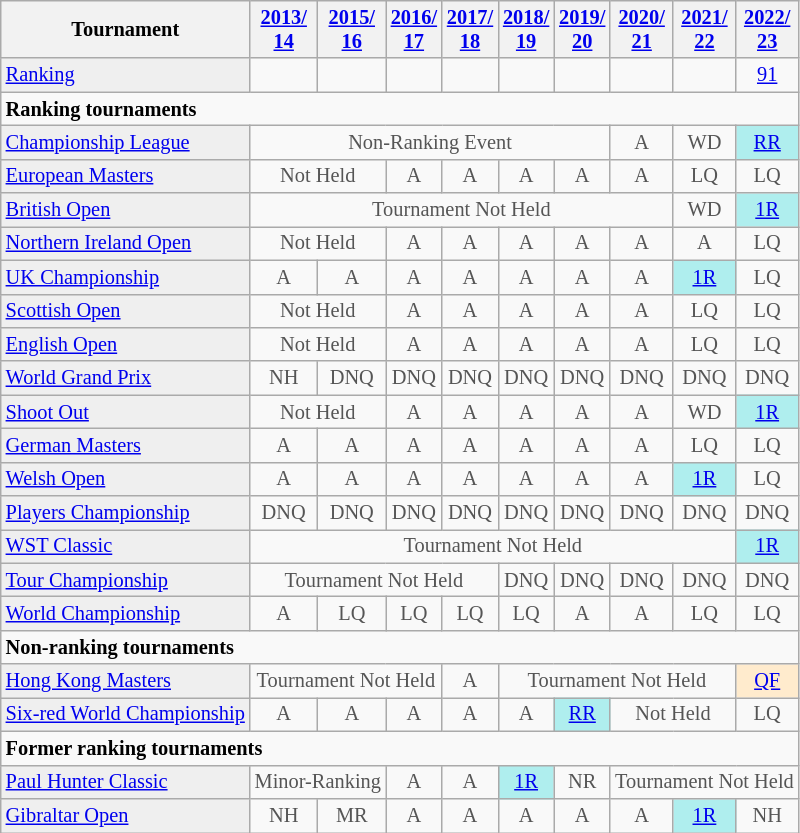<table class="wikitable" style="font-size:85%;">
<tr>
<th>Tournament</th>
<th><a href='#'>2013/<br>14</a></th>
<th><a href='#'>2015/<br>16</a></th>
<th><a href='#'>2016/<br>17</a></th>
<th><a href='#'>2017/<br>18</a></th>
<th><a href='#'>2018/<br>19</a></th>
<th><a href='#'>2019/<br>20</a></th>
<th><a href='#'>2020/<br>21</a></th>
<th><a href='#'>2021/<br>22</a></th>
<th><a href='#'>2022/<br>23</a></th>
</tr>
<tr>
<td style="background:#EFEFEF;"><a href='#'>Ranking</a></td>
<td align="center"></td>
<td align="center"></td>
<td align="center"></td>
<td align="center"></td>
<td align="center"></td>
<td align="center"></td>
<td align="center"></td>
<td align="center"></td>
<td align="center"><a href='#'>91</a></td>
</tr>
<tr>
<td colspan="10"><strong>Ranking tournaments</strong></td>
</tr>
<tr>
<td style="background:#EFEFEF;"><a href='#'>Championship League</a></td>
<td align="center" colspan="6" style="color:#555555;">Non-Ranking Event</td>
<td align="center" style="color:#555555;">A</td>
<td align="center" style="color:#555555;">WD</td>
<td align="center" style="background:#afeeee;"><a href='#'>RR</a></td>
</tr>
<tr>
<td style="background:#EFEFEF;"><a href='#'>European Masters</a></td>
<td align="center" colspan="2" style="color:#555555;">Not Held</td>
<td align="center" style="color:#555555;">A</td>
<td align="center" style="color:#555555;">A</td>
<td align="center" style="color:#555555;">A</td>
<td align="center" style="color:#555555;">A</td>
<td align="center" style="color:#555555;">A</td>
<td align="center" style="color:#555555;">LQ</td>
<td align="center" style="color:#555555;">LQ</td>
</tr>
<tr>
<td style="background:#EFEFEF;"><a href='#'>British Open</a></td>
<td align="center" colspan="7" style="color:#555555;">Tournament Not Held</td>
<td align="center" style="color:#555555;">WD</td>
<td align="center" style="background:#afeeee;"><a href='#'>1R</a></td>
</tr>
<tr>
<td style="background:#EFEFEF;"><a href='#'>Northern Ireland Open</a></td>
<td align="center" colspan="2" style="color:#555555;">Not Held</td>
<td align="center" style="color:#555555;">A</td>
<td align="center" style="color:#555555;">A</td>
<td align="center" style="color:#555555;">A</td>
<td align="center" style="color:#555555;">A</td>
<td align="center" style="color:#555555;">A</td>
<td align="center" style="color:#555555;">A</td>
<td align="center" style="color:#555555;">LQ</td>
</tr>
<tr>
<td style="background:#EFEFEF;"><a href='#'>UK Championship</a></td>
<td align="center" style="color:#555555;">A</td>
<td align="center" style="color:#555555;">A</td>
<td align="center" style="color:#555555;">A</td>
<td align="center" style="color:#555555;">A</td>
<td align="center" style="color:#555555;">A</td>
<td align="center" style="color:#555555;">A</td>
<td align="center" style="color:#555555;">A</td>
<td align="center" style="background:#afeeee;"><a href='#'>1R</a></td>
<td align="center" style="color:#555555;">LQ</td>
</tr>
<tr>
<td style="background:#EFEFEF;"><a href='#'>Scottish Open</a></td>
<td align="center" colspan="2" style="color:#555555;">Not Held</td>
<td align="center" style="color:#555555;">A</td>
<td align="center" style="color:#555555;">A</td>
<td align="center" style="color:#555555;">A</td>
<td align="center" style="color:#555555;">A</td>
<td align="center" style="color:#555555;">A</td>
<td align="center" style="color:#555555;">LQ</td>
<td align="center" style="color:#555555;">LQ</td>
</tr>
<tr>
<td style="background:#EFEFEF;"><a href='#'>English Open</a></td>
<td align="center" colspan="2" style="color:#555555;">Not Held</td>
<td align="center" style="color:#555555;">A</td>
<td align="center" style="color:#555555;">A</td>
<td align="center" style="color:#555555;">A</td>
<td align="center" style="color:#555555;">A</td>
<td align="center" style="color:#555555;">A</td>
<td align="center" style="color:#555555;">LQ</td>
<td align="center" style="color:#555555;">LQ</td>
</tr>
<tr>
<td style="background:#EFEFEF;"><a href='#'>World Grand Prix</a></td>
<td align="center" style="color:#555555;">NH</td>
<td align="center" style="color:#555555;">DNQ</td>
<td align="center" style="color:#555555;">DNQ</td>
<td align="center" style="color:#555555;">DNQ</td>
<td align="center" style="color:#555555;">DNQ</td>
<td align="center" style="color:#555555;">DNQ</td>
<td align="center" style="color:#555555;">DNQ</td>
<td align="center" style="color:#555555;">DNQ</td>
<td align="center" style="color:#555555;">DNQ</td>
</tr>
<tr>
<td style="background:#EFEFEF;"><a href='#'>Shoot Out</a></td>
<td align="center" colspan="2" style="color:#555555;">Not Held</td>
<td align="center" style="color:#555555;">A</td>
<td align="center" style="color:#555555;">A</td>
<td align="center" style="color:#555555;">A</td>
<td align="center" style="color:#555555;">A</td>
<td align="center" style="color:#555555;">A</td>
<td align="center" style="color:#555555;">WD</td>
<td align="center" style="background:#afeeee;"><a href='#'>1R</a></td>
</tr>
<tr>
<td style="background:#EFEFEF;"><a href='#'>German Masters</a></td>
<td align="center" style="color:#555555;">A</td>
<td align="center" style="color:#555555;">A</td>
<td align="center" style="color:#555555;">A</td>
<td align="center" style="color:#555555;">A</td>
<td align="center" style="color:#555555;">A</td>
<td align="center" style="color:#555555;">A</td>
<td align="center" style="color:#555555;">A</td>
<td align="center" style="color:#555555;">LQ</td>
<td align="center" style="color:#555555;">LQ</td>
</tr>
<tr>
<td style="background:#EFEFEF;"><a href='#'>Welsh Open</a></td>
<td align="center" style="color:#555555;">A</td>
<td align="center" style="color:#555555;">A</td>
<td align="center" style="color:#555555;">A</td>
<td align="center" style="color:#555555;">A</td>
<td align="center" style="color:#555555;">A</td>
<td align="center" style="color:#555555;">A</td>
<td align="center" style="color:#555555;">A</td>
<td align="center" style="background:#afeeee;"><a href='#'>1R</a></td>
<td align="center" style="color:#555555;">LQ</td>
</tr>
<tr>
<td style="background:#EFEFEF;"><a href='#'>Players Championship</a></td>
<td align="center" style="color:#555555;">DNQ</td>
<td align="center" style="color:#555555;">DNQ</td>
<td align="center" style="color:#555555;">DNQ</td>
<td align="center" style="color:#555555;">DNQ</td>
<td align="center" style="color:#555555;">DNQ</td>
<td align="center" style="color:#555555;">DNQ</td>
<td align="center" style="color:#555555;">DNQ</td>
<td align="center" style="color:#555555;">DNQ</td>
<td align="center" style="color:#555555;">DNQ</td>
</tr>
<tr>
<td style="background:#EFEFEF;"><a href='#'>WST Classic</a></td>
<td align="center" colspan="8" style="color:#555555;">Tournament Not Held</td>
<td align="center" style="background:#afeeee;"><a href='#'>1R</a></td>
</tr>
<tr>
<td style="background:#EFEFEF;"><a href='#'>Tour Championship</a></td>
<td align="center" colspan="4" style="color:#555555;">Tournament Not Held</td>
<td align="center" style="color:#555555;">DNQ</td>
<td align="center" style="color:#555555;">DNQ</td>
<td align="center" style="color:#555555;">DNQ</td>
<td align="center" style="color:#555555;">DNQ</td>
<td align="center" style="color:#555555;">DNQ</td>
</tr>
<tr>
<td style="background:#EFEFEF;"><a href='#'>World Championship</a></td>
<td align="center" style="color:#555555;">A</td>
<td align="center" style="color:#555555;">LQ</td>
<td align="center" style="color:#555555;">LQ</td>
<td align="center" style="color:#555555;">LQ</td>
<td align="center" style="color:#555555;">LQ</td>
<td align="center" style="color:#555555;">A</td>
<td align="center" style="color:#555555;">A</td>
<td align="center" style="color:#555555;">LQ</td>
<td align="center" style="color:#555555;">LQ</td>
</tr>
<tr>
<td colspan="10"><strong>Non-ranking tournaments</strong></td>
</tr>
<tr>
<td style="background:#EFEFEF;"><a href='#'>Hong Kong Masters</a></td>
<td align="center" colspan="3" style="color:#555555;">Tournament Not Held</td>
<td align="center" style="color:#555555;">A</td>
<td align="center" colspan="4" style="color:#555555;">Tournament Not Held</td>
<td align="center" style="background:#ffebcd;"><a href='#'>QF</a></td>
</tr>
<tr>
<td style="background:#EFEFEF;"><a href='#'>Six-red World Championship</a></td>
<td align="center" style="color:#555555;">A</td>
<td align="center" style="color:#555555;">A</td>
<td align="center" style="color:#555555;">A</td>
<td align="center" style="color:#555555;">A</td>
<td align="center" style="color:#555555;">A</td>
<td align="center" style="background:#afeeee;"><a href='#'>RR</a></td>
<td align="center" colspan="2" style="color:#555555;">Not Held</td>
<td align="center" style="color:#555555;">LQ</td>
</tr>
<tr>
<td colspan="10"><strong>Former ranking tournaments</strong></td>
</tr>
<tr>
<td style="background:#EFEFEF;"><a href='#'>Paul Hunter Classic</a></td>
<td align="center" colspan="2" style="color:#555555;">Minor-Ranking</td>
<td align="center" style="color:#555555;">A</td>
<td align="center" style="color:#555555;">A</td>
<td align="center" style="background:#afeeee;"><a href='#'>1R</a></td>
<td align="center" style="color:#555555;">NR</td>
<td align="center" colspan="3" style="color:#555555;">Tournament Not Held</td>
</tr>
<tr>
<td style="background:#EFEFEF;"><a href='#'>Gibraltar Open</a></td>
<td align="center" style="color:#555555;">NH</td>
<td align="center" style="color:#555555;">MR</td>
<td align="center" style="color:#555555;">A</td>
<td align="center" style="color:#555555;">A</td>
<td align="center" style="color:#555555;">A</td>
<td align="center" style="color:#555555;">A</td>
<td align="center" style="color:#555555;">A</td>
<td align="center" style="background:#afeeee;"><a href='#'>1R</a></td>
<td align="center" style="color:#555555;">NH</td>
</tr>
</table>
